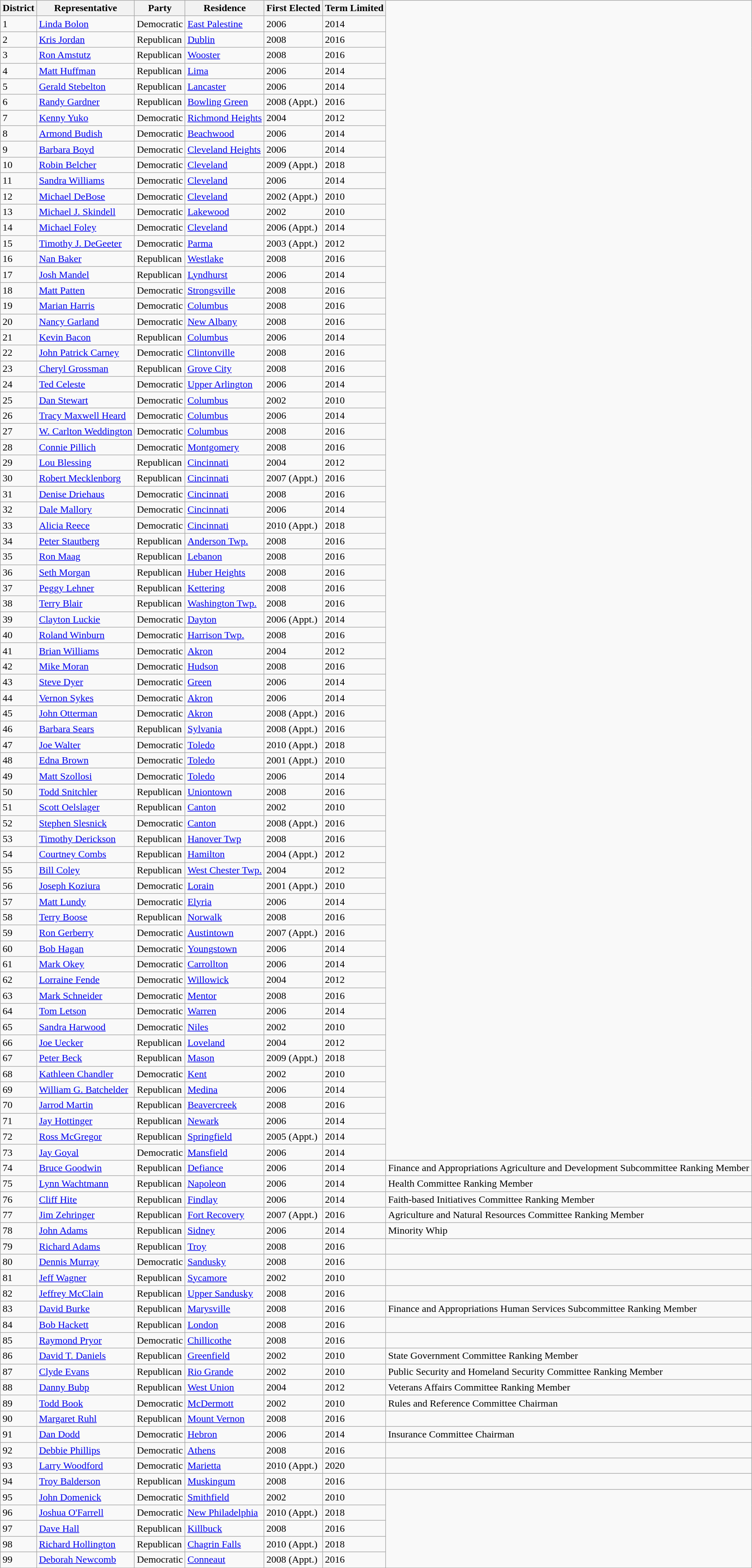<table class="wikitable sortable">
<tr>
<th>District</th>
<th>Representative</th>
<th>Party</th>
<th>Residence</th>
<th>First Elected</th>
<th>Term Limited</th>
</tr>
<tr>
<td>1</td>
<td><a href='#'>Linda Bolon</a></td>
<td>Democratic</td>
<td><a href='#'>East Palestine</a></td>
<td>2006</td>
<td>2014</td>
</tr>
<tr>
<td>2</td>
<td><a href='#'>Kris Jordan</a></td>
<td>Republican</td>
<td><a href='#'>Dublin</a></td>
<td>2008</td>
<td>2016</td>
</tr>
<tr>
<td>3</td>
<td><a href='#'>Ron Amstutz</a></td>
<td>Republican</td>
<td><a href='#'>Wooster</a></td>
<td>2008</td>
<td>2016</td>
</tr>
<tr>
<td>4</td>
<td><a href='#'>Matt Huffman</a></td>
<td>Republican</td>
<td><a href='#'>Lima</a></td>
<td>2006</td>
<td>2014</td>
</tr>
<tr>
<td>5</td>
<td><a href='#'>Gerald Stebelton</a></td>
<td>Republican</td>
<td><a href='#'>Lancaster</a></td>
<td>2006</td>
<td>2014</td>
</tr>
<tr>
<td>6</td>
<td><a href='#'>Randy Gardner</a></td>
<td>Republican</td>
<td><a href='#'>Bowling Green</a></td>
<td>2008 (Appt.)</td>
<td>2016</td>
</tr>
<tr>
<td>7</td>
<td><a href='#'>Kenny Yuko</a></td>
<td>Democratic</td>
<td><a href='#'>Richmond Heights</a></td>
<td>2004</td>
<td>2012</td>
</tr>
<tr>
<td>8</td>
<td><a href='#'>Armond Budish</a></td>
<td>Democratic</td>
<td><a href='#'>Beachwood</a></td>
<td>2006</td>
<td>2014</td>
</tr>
<tr>
<td>9</td>
<td><a href='#'>Barbara Boyd</a></td>
<td>Democratic</td>
<td><a href='#'>Cleveland Heights</a></td>
<td>2006</td>
<td>2014</td>
</tr>
<tr>
<td>10</td>
<td><a href='#'>Robin Belcher</a></td>
<td>Democratic</td>
<td><a href='#'>Cleveland</a></td>
<td>2009 (Appt.)</td>
<td>2018</td>
</tr>
<tr>
<td>11</td>
<td><a href='#'>Sandra Williams</a></td>
<td>Democratic</td>
<td><a href='#'>Cleveland</a></td>
<td>2006</td>
<td>2014</td>
</tr>
<tr>
<td>12</td>
<td><a href='#'>Michael DeBose</a></td>
<td>Democratic</td>
<td><a href='#'>Cleveland</a></td>
<td>2002 (Appt.)</td>
<td>2010</td>
</tr>
<tr>
<td>13</td>
<td><a href='#'>Michael J. Skindell</a></td>
<td>Democratic</td>
<td><a href='#'>Lakewood</a></td>
<td>2002</td>
<td>2010</td>
</tr>
<tr>
<td>14</td>
<td><a href='#'>Michael Foley</a></td>
<td>Democratic</td>
<td><a href='#'>Cleveland</a></td>
<td>2006 (Appt.)</td>
<td>2014</td>
</tr>
<tr>
<td>15</td>
<td><a href='#'>Timothy J. DeGeeter</a></td>
<td>Democratic</td>
<td><a href='#'>Parma</a></td>
<td>2003 (Appt.)</td>
<td>2012</td>
</tr>
<tr>
<td>16</td>
<td><a href='#'>Nan Baker</a></td>
<td>Republican</td>
<td><a href='#'>Westlake</a></td>
<td>2008</td>
<td>2016</td>
</tr>
<tr>
<td>17</td>
<td><a href='#'>Josh Mandel</a></td>
<td>Republican</td>
<td><a href='#'>Lyndhurst</a></td>
<td>2006</td>
<td>2014</td>
</tr>
<tr>
<td>18</td>
<td><a href='#'>Matt Patten</a></td>
<td>Democratic</td>
<td><a href='#'>Strongsville</a></td>
<td>2008</td>
<td>2016</td>
</tr>
<tr>
<td>19</td>
<td><a href='#'>Marian Harris</a></td>
<td>Democratic</td>
<td><a href='#'>Columbus</a></td>
<td>2008</td>
<td>2016</td>
</tr>
<tr>
<td>20</td>
<td><a href='#'>Nancy Garland</a></td>
<td>Democratic</td>
<td><a href='#'>New Albany</a></td>
<td>2008</td>
<td>2016</td>
</tr>
<tr>
<td>21</td>
<td><a href='#'>Kevin Bacon</a></td>
<td>Republican</td>
<td><a href='#'>Columbus</a></td>
<td>2006</td>
<td>2014</td>
</tr>
<tr>
<td>22</td>
<td><a href='#'>John Patrick Carney</a></td>
<td>Democratic</td>
<td><a href='#'>Clintonville</a></td>
<td>2008</td>
<td>2016</td>
</tr>
<tr>
<td>23</td>
<td><a href='#'>Cheryl Grossman</a></td>
<td>Republican</td>
<td><a href='#'>Grove City</a></td>
<td>2008</td>
<td>2016</td>
</tr>
<tr>
<td>24</td>
<td><a href='#'>Ted Celeste</a></td>
<td>Democratic</td>
<td><a href='#'>Upper Arlington</a></td>
<td>2006</td>
<td>2014</td>
</tr>
<tr>
<td>25</td>
<td><a href='#'>Dan Stewart</a></td>
<td>Democratic</td>
<td><a href='#'>Columbus</a></td>
<td>2002</td>
<td>2010</td>
</tr>
<tr>
<td>26</td>
<td><a href='#'>Tracy Maxwell Heard</a></td>
<td>Democratic</td>
<td><a href='#'>Columbus</a></td>
<td>2006</td>
<td>2014</td>
</tr>
<tr>
<td>27</td>
<td><a href='#'>W. Carlton Weddington</a></td>
<td>Democratic</td>
<td><a href='#'>Columbus</a></td>
<td>2008</td>
<td>2016</td>
</tr>
<tr>
<td>28</td>
<td><a href='#'>Connie Pillich</a></td>
<td>Democratic</td>
<td><a href='#'>Montgomery</a></td>
<td>2008</td>
<td>2016</td>
</tr>
<tr>
<td>29</td>
<td><a href='#'>Lou Blessing</a></td>
<td>Republican</td>
<td><a href='#'>Cincinnati</a></td>
<td>2004</td>
<td>2012</td>
</tr>
<tr>
<td>30</td>
<td><a href='#'>Robert Mecklenborg</a></td>
<td>Republican</td>
<td><a href='#'>Cincinnati</a></td>
<td>2007 (Appt.)</td>
<td>2016</td>
</tr>
<tr>
<td>31</td>
<td><a href='#'>Denise Driehaus</a></td>
<td>Democratic</td>
<td><a href='#'>Cincinnati</a></td>
<td>2008</td>
<td>2016</td>
</tr>
<tr>
<td>32</td>
<td><a href='#'>Dale Mallory</a></td>
<td>Democratic</td>
<td><a href='#'>Cincinnati</a></td>
<td>2006</td>
<td>2014</td>
</tr>
<tr>
<td>33</td>
<td><a href='#'>Alicia Reece</a></td>
<td>Democratic</td>
<td><a href='#'>Cincinnati</a></td>
<td>2010 (Appt.)</td>
<td>2018</td>
</tr>
<tr>
<td>34</td>
<td><a href='#'>Peter Stautberg</a></td>
<td>Republican</td>
<td><a href='#'>Anderson Twp.</a></td>
<td>2008</td>
<td>2016</td>
</tr>
<tr>
<td>35</td>
<td><a href='#'>Ron Maag</a></td>
<td>Republican</td>
<td><a href='#'>Lebanon</a></td>
<td>2008</td>
<td>2016</td>
</tr>
<tr>
<td>36</td>
<td><a href='#'>Seth Morgan</a></td>
<td>Republican</td>
<td><a href='#'>Huber Heights</a></td>
<td>2008</td>
<td>2016</td>
</tr>
<tr>
<td>37</td>
<td><a href='#'>Peggy Lehner</a></td>
<td>Republican</td>
<td><a href='#'>Kettering</a></td>
<td>2008</td>
<td>2016</td>
</tr>
<tr>
<td>38</td>
<td><a href='#'>Terry Blair</a></td>
<td>Republican</td>
<td><a href='#'>Washington Twp.</a></td>
<td>2008</td>
<td>2016</td>
</tr>
<tr>
<td>39</td>
<td><a href='#'>Clayton Luckie</a></td>
<td>Democratic</td>
<td><a href='#'>Dayton</a></td>
<td>2006 (Appt.)</td>
<td>2014</td>
</tr>
<tr>
<td>40</td>
<td><a href='#'>Roland Winburn</a></td>
<td>Democratic</td>
<td><a href='#'>Harrison Twp.</a></td>
<td>2008</td>
<td>2016</td>
</tr>
<tr>
<td>41</td>
<td><a href='#'>Brian Williams</a></td>
<td>Democratic</td>
<td><a href='#'>Akron</a></td>
<td>2004</td>
<td>2012</td>
</tr>
<tr>
<td>42</td>
<td><a href='#'>Mike Moran</a></td>
<td>Democratic</td>
<td><a href='#'>Hudson</a></td>
<td>2008</td>
<td>2016</td>
</tr>
<tr>
<td>43</td>
<td><a href='#'>Steve Dyer</a></td>
<td>Democratic</td>
<td><a href='#'>Green</a></td>
<td>2006</td>
<td>2014</td>
</tr>
<tr>
<td>44</td>
<td><a href='#'>Vernon Sykes</a></td>
<td>Democratic</td>
<td><a href='#'>Akron</a></td>
<td>2006</td>
<td>2014</td>
</tr>
<tr>
<td>45</td>
<td><a href='#'>John Otterman</a></td>
<td>Democratic</td>
<td><a href='#'>Akron</a></td>
<td>2008 (Appt.)</td>
<td>2016</td>
</tr>
<tr>
<td>46</td>
<td><a href='#'>Barbara Sears</a></td>
<td>Republican</td>
<td><a href='#'>Sylvania</a></td>
<td>2008 (Appt.)</td>
<td>2016</td>
</tr>
<tr>
<td>47</td>
<td><a href='#'>Joe Walter</a></td>
<td>Democratic</td>
<td><a href='#'>Toledo</a></td>
<td>2010 (Appt.)</td>
<td>2018</td>
</tr>
<tr>
<td>48</td>
<td><a href='#'>Edna Brown</a></td>
<td>Democratic</td>
<td><a href='#'>Toledo</a></td>
<td>2001 (Appt.)</td>
<td>2010</td>
</tr>
<tr>
<td>49</td>
<td><a href='#'>Matt Szollosi</a></td>
<td>Democratic</td>
<td><a href='#'>Toledo</a></td>
<td>2006</td>
<td>2014</td>
</tr>
<tr>
<td>50</td>
<td><a href='#'>Todd Snitchler</a></td>
<td>Republican</td>
<td><a href='#'>Uniontown</a></td>
<td>2008</td>
<td>2016</td>
</tr>
<tr>
<td>51</td>
<td><a href='#'>Scott Oelslager</a></td>
<td>Republican</td>
<td><a href='#'>Canton</a></td>
<td>2002</td>
<td>2010</td>
</tr>
<tr>
<td>52</td>
<td><a href='#'>Stephen Slesnick</a></td>
<td>Democratic</td>
<td><a href='#'>Canton</a></td>
<td>2008 (Appt.)</td>
<td>2016</td>
</tr>
<tr>
<td>53</td>
<td><a href='#'>Timothy Derickson</a></td>
<td>Republican</td>
<td><a href='#'>Hanover Twp</a></td>
<td>2008</td>
<td>2016</td>
</tr>
<tr>
<td>54</td>
<td><a href='#'>Courtney Combs</a></td>
<td>Republican</td>
<td><a href='#'>Hamilton</a></td>
<td>2004 (Appt.)</td>
<td>2012</td>
</tr>
<tr>
<td>55</td>
<td><a href='#'>Bill Coley</a></td>
<td>Republican</td>
<td><a href='#'>West Chester Twp.</a></td>
<td>2004</td>
<td>2012</td>
</tr>
<tr>
<td>56</td>
<td><a href='#'>Joseph Koziura</a></td>
<td>Democratic</td>
<td><a href='#'>Lorain</a></td>
<td>2001 (Appt.)</td>
<td>2010</td>
</tr>
<tr>
<td>57</td>
<td><a href='#'>Matt Lundy</a></td>
<td>Democratic</td>
<td><a href='#'>Elyria</a></td>
<td>2006</td>
<td>2014</td>
</tr>
<tr>
<td>58</td>
<td><a href='#'>Terry Boose</a></td>
<td>Republican</td>
<td><a href='#'>Norwalk</a></td>
<td>2008</td>
<td>2016</td>
</tr>
<tr>
<td>59</td>
<td><a href='#'>Ron Gerberry</a></td>
<td>Democratic</td>
<td><a href='#'>Austintown</a></td>
<td>2007 (Appt.)</td>
<td>2016</td>
</tr>
<tr>
<td>60</td>
<td><a href='#'>Bob Hagan</a></td>
<td>Democratic</td>
<td><a href='#'>Youngstown</a></td>
<td>2006</td>
<td>2014</td>
</tr>
<tr>
<td>61</td>
<td><a href='#'>Mark Okey</a></td>
<td>Democratic</td>
<td><a href='#'>Carrollton</a></td>
<td>2006</td>
<td>2014</td>
</tr>
<tr>
<td>62</td>
<td><a href='#'>Lorraine Fende</a></td>
<td>Democratic</td>
<td><a href='#'>Willowick</a></td>
<td>2004</td>
<td>2012</td>
</tr>
<tr>
<td>63</td>
<td><a href='#'>Mark Schneider</a></td>
<td>Democratic</td>
<td><a href='#'>Mentor</a></td>
<td>2008</td>
<td>2016</td>
</tr>
<tr>
<td>64</td>
<td><a href='#'>Tom Letson</a></td>
<td>Democratic</td>
<td><a href='#'>Warren</a></td>
<td>2006</td>
<td>2014</td>
</tr>
<tr>
<td>65</td>
<td><a href='#'>Sandra Harwood</a></td>
<td>Democratic</td>
<td><a href='#'>Niles</a></td>
<td>2002</td>
<td>2010</td>
</tr>
<tr>
<td>66</td>
<td><a href='#'>Joe Uecker</a></td>
<td>Republican</td>
<td><a href='#'>Loveland</a></td>
<td>2004</td>
<td>2012</td>
</tr>
<tr>
<td>67</td>
<td><a href='#'>Peter Beck</a></td>
<td>Republican</td>
<td><a href='#'>Mason</a></td>
<td>2009 (Appt.)</td>
<td>2018</td>
</tr>
<tr>
<td>68</td>
<td><a href='#'>Kathleen Chandler</a></td>
<td>Democratic</td>
<td><a href='#'>Kent</a></td>
<td>2002</td>
<td>2010</td>
</tr>
<tr>
<td>69</td>
<td><a href='#'>William G. Batchelder</a></td>
<td>Republican</td>
<td><a href='#'>Medina</a></td>
<td>2006</td>
<td>2014</td>
</tr>
<tr>
<td>70</td>
<td><a href='#'>Jarrod Martin</a></td>
<td>Republican</td>
<td><a href='#'>Beavercreek</a></td>
<td>2008</td>
<td>2016</td>
</tr>
<tr>
<td>71</td>
<td><a href='#'>Jay Hottinger</a></td>
<td>Republican</td>
<td><a href='#'>Newark</a></td>
<td>2006</td>
<td>2014</td>
</tr>
<tr>
<td>72</td>
<td><a href='#'>Ross McGregor</a></td>
<td>Republican</td>
<td><a href='#'>Springfield</a></td>
<td>2005 (Appt.)</td>
<td>2014</td>
</tr>
<tr>
<td>73</td>
<td><a href='#'>Jay Goyal</a></td>
<td>Democratic</td>
<td><a href='#'>Mansfield</a></td>
<td>2006</td>
<td>2014</td>
</tr>
<tr>
<td>74</td>
<td><a href='#'>Bruce Goodwin</a></td>
<td>Republican</td>
<td><a href='#'>Defiance</a></td>
<td>2006</td>
<td>2014</td>
<td>Finance and Appropriations Agriculture and Development Subcommittee Ranking Member</td>
</tr>
<tr>
<td>75</td>
<td><a href='#'>Lynn Wachtmann</a></td>
<td>Republican</td>
<td><a href='#'>Napoleon</a></td>
<td>2006</td>
<td>2014</td>
<td>Health Committee Ranking Member</td>
</tr>
<tr>
<td>76</td>
<td><a href='#'>Cliff Hite</a></td>
<td>Republican</td>
<td><a href='#'>Findlay</a></td>
<td>2006</td>
<td>2014</td>
<td>Faith-based Initiatives Committee Ranking Member</td>
</tr>
<tr>
<td>77</td>
<td><a href='#'>Jim Zehringer</a></td>
<td>Republican</td>
<td><a href='#'>Fort Recovery</a></td>
<td>2007 (Appt.)</td>
<td>2016</td>
<td>Agriculture and Natural Resources Committee Ranking Member</td>
</tr>
<tr>
<td>78</td>
<td><a href='#'>John Adams</a></td>
<td>Republican</td>
<td><a href='#'>Sidney</a></td>
<td>2006</td>
<td>2014</td>
<td>Minority Whip</td>
</tr>
<tr>
<td>79</td>
<td><a href='#'>Richard Adams</a></td>
<td>Republican</td>
<td><a href='#'>Troy</a></td>
<td>2008</td>
<td>2016</td>
<td></td>
</tr>
<tr>
<td>80</td>
<td><a href='#'>Dennis Murray</a></td>
<td>Democratic</td>
<td><a href='#'>Sandusky</a></td>
<td>2008</td>
<td>2016</td>
<td></td>
</tr>
<tr>
<td>81</td>
<td><a href='#'>Jeff Wagner</a></td>
<td>Republican</td>
<td><a href='#'>Sycamore</a></td>
<td>2002</td>
<td>2010</td>
<td></td>
</tr>
<tr>
<td>82</td>
<td><a href='#'>Jeffrey McClain</a></td>
<td>Republican</td>
<td><a href='#'>Upper Sandusky</a></td>
<td>2008</td>
<td>2016</td>
<td></td>
</tr>
<tr>
<td>83</td>
<td><a href='#'>David Burke</a></td>
<td>Republican</td>
<td><a href='#'>Marysville</a></td>
<td>2008</td>
<td>2016</td>
<td>Finance and Appropriations Human Services Subcommittee Ranking Member</td>
</tr>
<tr>
<td>84</td>
<td><a href='#'>Bob Hackett</a></td>
<td>Republican</td>
<td><a href='#'>London</a></td>
<td>2008</td>
<td>2016</td>
<td></td>
</tr>
<tr>
<td>85</td>
<td><a href='#'>Raymond Pryor</a></td>
<td>Democratic</td>
<td><a href='#'>Chillicothe</a></td>
<td>2008</td>
<td>2016</td>
<td></td>
</tr>
<tr>
<td>86</td>
<td><a href='#'>David T. Daniels</a></td>
<td>Republican</td>
<td><a href='#'>Greenfield</a></td>
<td>2002</td>
<td>2010</td>
<td>State Government Committee Ranking Member</td>
</tr>
<tr>
<td>87</td>
<td><a href='#'>Clyde Evans</a></td>
<td>Republican</td>
<td><a href='#'>Rio Grande</a></td>
<td>2002</td>
<td>2010</td>
<td>Public Security and Homeland Security Committee Ranking Member</td>
</tr>
<tr>
<td>88</td>
<td><a href='#'>Danny Bubp</a></td>
<td>Republican</td>
<td><a href='#'>West Union</a></td>
<td>2004</td>
<td>2012</td>
<td>Veterans Affairs Committee Ranking Member</td>
</tr>
<tr>
<td>89</td>
<td><a href='#'>Todd Book</a></td>
<td>Democratic</td>
<td><a href='#'>McDermott</a></td>
<td>2002</td>
<td>2010</td>
<td>Rules and Reference Committee Chairman</td>
</tr>
<tr>
<td>90</td>
<td><a href='#'>Margaret Ruhl</a></td>
<td>Republican</td>
<td><a href='#'>Mount Vernon</a></td>
<td>2008</td>
<td>2016</td>
<td></td>
</tr>
<tr>
<td>91</td>
<td><a href='#'>Dan Dodd</a></td>
<td>Democratic</td>
<td><a href='#'>Hebron</a></td>
<td>2006</td>
<td>2014</td>
<td>Insurance Committee Chairman</td>
</tr>
<tr>
<td>92</td>
<td><a href='#'>Debbie Phillips</a></td>
<td>Democratic</td>
<td><a href='#'>Athens</a></td>
<td>2008</td>
<td>2016</td>
<td></td>
</tr>
<tr>
<td>93</td>
<td><a href='#'>Larry Woodford</a></td>
<td>Democratic</td>
<td><a href='#'>Marietta</a></td>
<td>2010 (Appt.)</td>
<td>2020</td>
<td></td>
</tr>
<tr>
<td>94</td>
<td><a href='#'>Troy Balderson</a></td>
<td>Republican</td>
<td><a href='#'>Muskingum</a></td>
<td>2008</td>
<td>2016</td>
<td></td>
</tr>
<tr>
<td>95</td>
<td><a href='#'>John Domenick</a></td>
<td>Democratic</td>
<td><a href='#'>Smithfield</a></td>
<td>2002</td>
<td>2010</td>
</tr>
<tr>
<td>96</td>
<td><a href='#'>Joshua O'Farrell</a></td>
<td>Democratic</td>
<td><a href='#'>New Philadelphia</a></td>
<td>2010 (Appt.)</td>
<td>2018</td>
</tr>
<tr>
<td>97</td>
<td><a href='#'>Dave Hall</a></td>
<td>Republican</td>
<td><a href='#'>Killbuck</a></td>
<td>2008</td>
<td>2016</td>
</tr>
<tr>
<td>98</td>
<td><a href='#'>Richard Hollington</a></td>
<td>Republican</td>
<td><a href='#'>Chagrin Falls</a></td>
<td>2010 (Appt.)</td>
<td>2018</td>
</tr>
<tr>
<td>99</td>
<td><a href='#'>Deborah Newcomb</a></td>
<td>Democratic</td>
<td><a href='#'>Conneaut</a></td>
<td>2008 (Appt.)</td>
<td>2016</td>
</tr>
</table>
